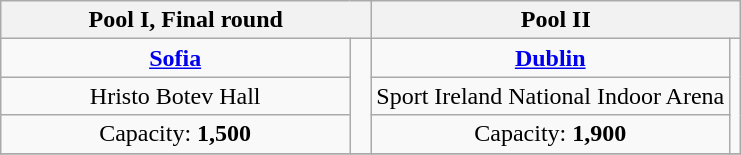<table class="wikitable" style="text-align: center;">
<tr>
<th colspan="2" style="width: 50%;">Pool I, Final round</th>
<th colspan="2" style="width: 50%;">Pool II</th>
</tr>
<tr>
<td><strong> <a href='#'>Sofia</a></strong></td>
<td rowspan="3"></td>
<td><strong> <a href='#'>Dublin</a></strong></td>
<td rowspan="3"></td>
</tr>
<tr>
<td>Hristo Botev Hall</td>
<td>Sport Ireland National Indoor Arena</td>
</tr>
<tr>
<td>Capacity: <strong>1,500</strong></td>
<td>Capacity: <strong>1,900</strong></td>
</tr>
<tr>
</tr>
</table>
